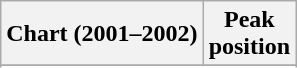<table class="wikitable sortable">
<tr>
<th>Chart (2001–2002)</th>
<th>Peak<br>position</th>
</tr>
<tr>
</tr>
<tr>
</tr>
<tr>
</tr>
<tr>
</tr>
<tr>
</tr>
<tr>
</tr>
<tr>
</tr>
</table>
